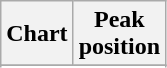<table class="wikitable sortable">
<tr>
<th align="left">Chart</th>
<th align="center">Peak<br>position</th>
</tr>
<tr>
</tr>
<tr>
</tr>
</table>
